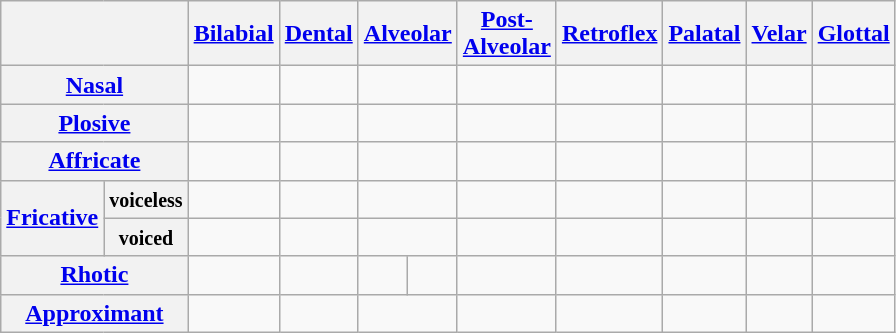<table class="wikitable" style=text-align:center>
<tr>
<th colspan="2"></th>
<th><a href='#'>Bilabial</a></th>
<th><a href='#'>Dental</a></th>
<th colspan="2"><a href='#'>Alveolar</a></th>
<th><a href='#'>Post-<br>Alveolar</a></th>
<th><a href='#'>Retroflex</a></th>
<th><a href='#'>Palatal</a></th>
<th><a href='#'>Velar</a></th>
<th><a href='#'>Glottal</a></th>
</tr>
<tr>
<th colspan="2"><a href='#'>Nasal</a></th>
<td></td>
<td></td>
<td colspan="2"></td>
<td></td>
<td></td>
<td></td>
<td></td>
<td></td>
</tr>
<tr>
<th colspan="2"><a href='#'>Plosive</a></th>
<td></td>
<td></td>
<td colspan="2"></td>
<td></td>
<td></td>
<td></td>
<td></td>
<td></td>
</tr>
<tr>
<th colspan="2"><a href='#'>Affricate</a></th>
<td></td>
<td></td>
<td colspan="2"></td>
<td></td>
<td></td>
<td></td>
<td></td>
<td></td>
</tr>
<tr>
<th rowspan="2"><a href='#'>Fricative</a></th>
<th><small>voiceless</small></th>
<td></td>
<td></td>
<td colspan="2"></td>
<td></td>
<td></td>
<td></td>
<td></td>
<td></td>
</tr>
<tr>
<th><small>voiced</small></th>
<td></td>
<td></td>
<td colspan="2"></td>
<td></td>
<td></td>
<td></td>
<td></td>
<td></td>
</tr>
<tr>
<th colspan="2"><a href='#'>Rhotic</a></th>
<td></td>
<td></td>
<td></td>
<td></td>
<td></td>
<td></td>
<td></td>
<td></td>
<td></td>
</tr>
<tr>
<th colspan="2"><a href='#'>Approximant</a></th>
<td></td>
<td></td>
<td colspan="2"></td>
<td></td>
<td></td>
<td></td>
<td></td>
<td></td>
</tr>
</table>
